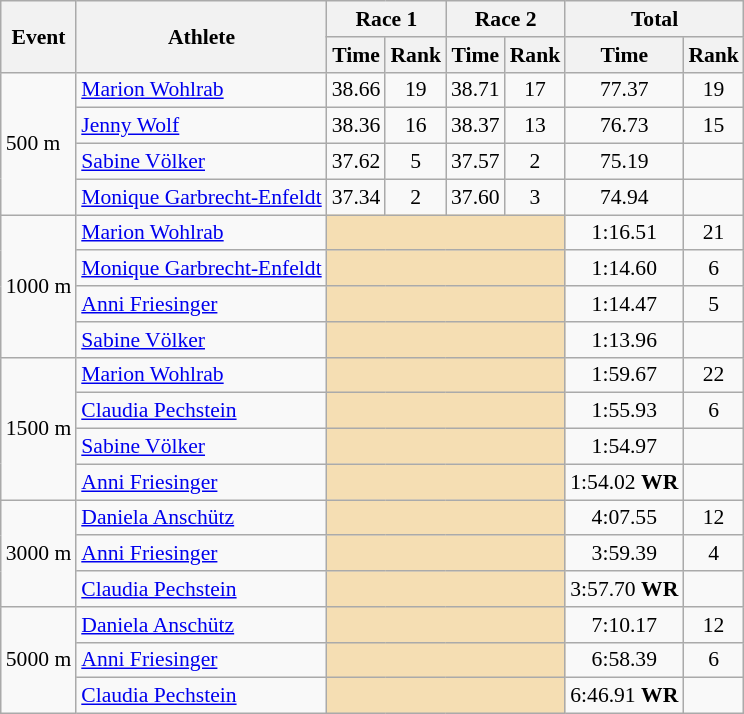<table class="wikitable" border="1" style="font-size:90%">
<tr>
<th rowspan=2>Event</th>
<th rowspan=2>Athlete</th>
<th colspan=2>Race 1</th>
<th colspan=2>Race 2</th>
<th colspan=2>Total</th>
</tr>
<tr>
<th>Time</th>
<th>Rank</th>
<th>Time</th>
<th>Rank</th>
<th>Time</th>
<th>Rank</th>
</tr>
<tr>
<td rowspan=4>500 m</td>
<td><a href='#'>Marion Wohlrab</a></td>
<td align=center>38.66</td>
<td align=center>19</td>
<td align=center>38.71</td>
<td align=center>17</td>
<td align=center>77.37</td>
<td align=center>19</td>
</tr>
<tr>
<td><a href='#'>Jenny Wolf</a></td>
<td align=center>38.36</td>
<td align=center>16</td>
<td align=center>38.37</td>
<td align=center>13</td>
<td align=center>76.73</td>
<td align=center>15</td>
</tr>
<tr>
<td><a href='#'>Sabine Völker</a></td>
<td align=center>37.62</td>
<td align=center>5</td>
<td align=center>37.57</td>
<td align=center>2</td>
<td align=center>75.19</td>
<td align=center></td>
</tr>
<tr>
<td><a href='#'>Monique Garbrecht-Enfeldt</a></td>
<td align=center>37.34</td>
<td align=center>2</td>
<td align=center>37.60</td>
<td align=center>3</td>
<td align=center>74.94</td>
<td align=center></td>
</tr>
<tr>
<td rowspan=4>1000 m</td>
<td><a href='#'>Marion Wohlrab</a></td>
<td colspan="4" bgcolor="wheat"></td>
<td align=center>1:16.51</td>
<td align=center>21</td>
</tr>
<tr>
<td><a href='#'>Monique Garbrecht-Enfeldt</a></td>
<td colspan="4" bgcolor="wheat"></td>
<td align=center>1:14.60</td>
<td align=center>6</td>
</tr>
<tr>
<td><a href='#'>Anni Friesinger</a></td>
<td colspan="4" bgcolor="wheat"></td>
<td align=center>1:14.47</td>
<td align=center>5</td>
</tr>
<tr>
<td><a href='#'>Sabine Völker</a></td>
<td colspan="4" bgcolor="wheat"></td>
<td align=center>1:13.96</td>
<td align=center></td>
</tr>
<tr>
<td rowspan=4>1500 m</td>
<td><a href='#'>Marion Wohlrab</a></td>
<td colspan="4" bgcolor="wheat"></td>
<td align=center>1:59.67</td>
<td align=center>22</td>
</tr>
<tr>
<td><a href='#'>Claudia Pechstein</a></td>
<td colspan="4" bgcolor="wheat"></td>
<td align=center>1:55.93</td>
<td align=center>6</td>
</tr>
<tr>
<td><a href='#'>Sabine Völker</a></td>
<td colspan="4" bgcolor="wheat"></td>
<td align=center>1:54.97</td>
<td align=center></td>
</tr>
<tr>
<td><a href='#'>Anni Friesinger</a></td>
<td colspan="4" bgcolor="wheat"></td>
<td align=center>1:54.02 <strong>WR</strong></td>
<td align=center></td>
</tr>
<tr>
<td rowspan=3>3000 m</td>
<td><a href='#'>Daniela Anschütz</a></td>
<td colspan="4" bgcolor="wheat"></td>
<td align=center>4:07.55</td>
<td align=center>12</td>
</tr>
<tr>
<td><a href='#'>Anni Friesinger</a></td>
<td colspan="4" bgcolor="wheat"></td>
<td align=center>3:59.39</td>
<td align=center>4</td>
</tr>
<tr>
<td><a href='#'>Claudia Pechstein</a></td>
<td colspan="4" bgcolor="wheat"></td>
<td align=center>3:57.70 <strong>WR</strong></td>
<td align=center></td>
</tr>
<tr>
<td rowspan=3>5000 m</td>
<td><a href='#'>Daniela Anschütz</a></td>
<td colspan="4" bgcolor="wheat"></td>
<td align=center>7:10.17</td>
<td align=center>12</td>
</tr>
<tr>
<td><a href='#'>Anni Friesinger</a></td>
<td colspan="4" bgcolor="wheat"></td>
<td align=center>6:58.39</td>
<td align=center>6</td>
</tr>
<tr>
<td><a href='#'>Claudia Pechstein</a></td>
<td colspan="4" bgcolor="wheat"></td>
<td align=center>6:46.91 <strong>WR</strong></td>
<td align=center></td>
</tr>
</table>
